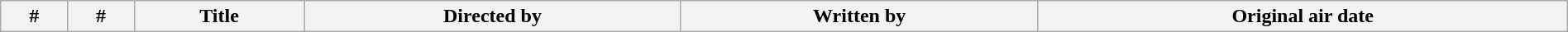<table class="wikitable plainrowheaders" style="width:100%; margin:auto;">
<tr>
<th>#</th>
<th>#</th>
<th>Title</th>
<th>Directed by</th>
<th>Written by</th>
<th>Original air date<br>


















































</th>
</tr>
</table>
